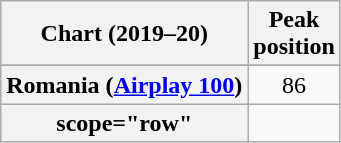<table class="wikitable sortable plainrowheaders" style="text-align:center">
<tr>
<th scope="col">Chart (2019–20)</th>
<th scope="col">Peak<br>position</th>
</tr>
<tr>
</tr>
<tr>
</tr>
<tr>
<th scope="row">Romania (<a href='#'>Airplay 100</a>)</th>
<td>86</td>
</tr>
<tr>
<th>scope="row" </th>
</tr>
</table>
